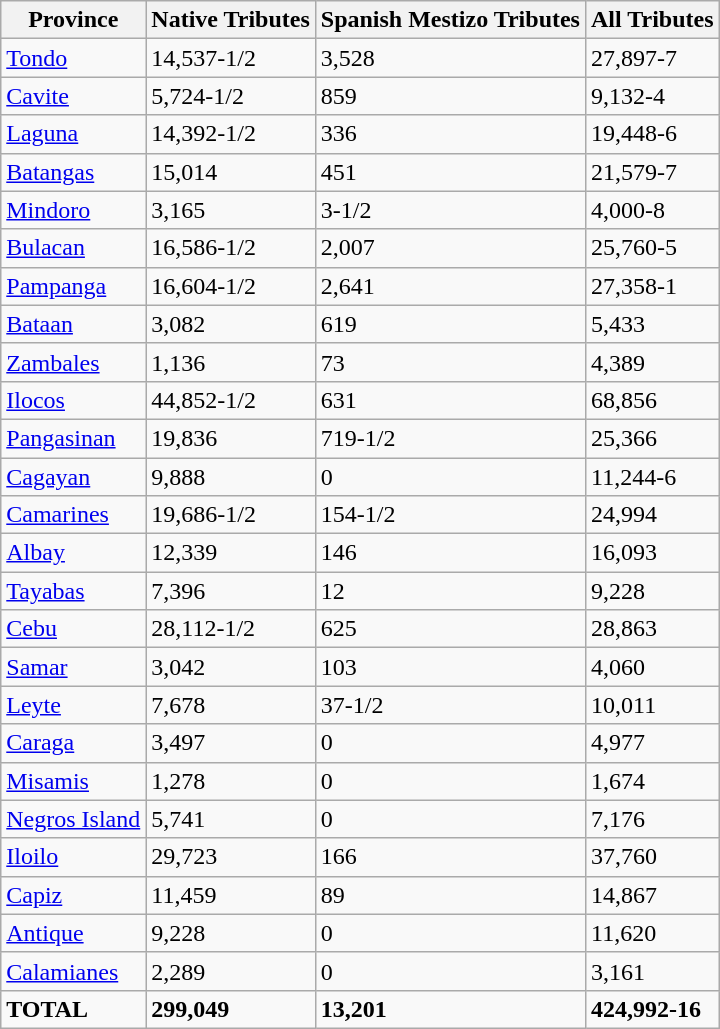<table class="wikitable">
<tr>
<th>Province</th>
<th>Native Tributes</th>
<th>Spanish Mestizo Tributes</th>
<th>All Tributes</th>
</tr>
<tr>
<td><a href='#'>Tondo</a></td>
<td>14,537-1/2</td>
<td>3,528</td>
<td>27,897-7</td>
</tr>
<tr>
<td><a href='#'>Cavite</a></td>
<td>5,724-1/2</td>
<td>859</td>
<td>9,132-4</td>
</tr>
<tr>
<td><a href='#'>Laguna</a></td>
<td>14,392-1/2</td>
<td>336</td>
<td>19,448-6</td>
</tr>
<tr>
<td><a href='#'>Batangas</a></td>
<td>15,014</td>
<td>451</td>
<td>21,579-7</td>
</tr>
<tr>
<td><a href='#'>Mindoro</a></td>
<td>3,165</td>
<td>3-1/2</td>
<td>4,000-8</td>
</tr>
<tr>
<td><a href='#'>Bulacan</a></td>
<td>16,586-1/2</td>
<td>2,007</td>
<td>25,760-5</td>
</tr>
<tr>
<td><a href='#'>Pampanga</a></td>
<td>16,604-1/2</td>
<td>2,641</td>
<td>27,358-1</td>
</tr>
<tr>
<td><a href='#'>Bataan</a></td>
<td>3,082</td>
<td>619</td>
<td>5,433</td>
</tr>
<tr>
<td><a href='#'>Zambales</a></td>
<td>1,136</td>
<td>73</td>
<td>4,389</td>
</tr>
<tr>
<td><a href='#'>Ilocos</a></td>
<td>44,852-1/2</td>
<td>631</td>
<td>68,856</td>
</tr>
<tr>
<td><a href='#'>Pangasinan</a></td>
<td>19,836</td>
<td>719-1/2</td>
<td>25,366</td>
</tr>
<tr>
<td><a href='#'>Cagayan</a></td>
<td>9,888</td>
<td>0</td>
<td>11,244-6</td>
</tr>
<tr>
<td><a href='#'>Camarines</a></td>
<td>19,686-1/2</td>
<td>154-1/2</td>
<td>24,994</td>
</tr>
<tr>
<td><a href='#'>Albay</a></td>
<td>12,339</td>
<td>146</td>
<td>16,093</td>
</tr>
<tr>
<td><a href='#'>Tayabas</a></td>
<td>7,396</td>
<td>12</td>
<td>9,228</td>
</tr>
<tr>
<td><a href='#'>Cebu</a></td>
<td>28,112-1/2</td>
<td>625</td>
<td>28,863</td>
</tr>
<tr>
<td><a href='#'>Samar</a></td>
<td>3,042</td>
<td>103</td>
<td>4,060</td>
</tr>
<tr>
<td><a href='#'>Leyte</a></td>
<td>7,678</td>
<td>37-1/2</td>
<td>10,011</td>
</tr>
<tr>
<td><a href='#'>Caraga</a></td>
<td>3,497</td>
<td>0</td>
<td>4,977</td>
</tr>
<tr>
<td><a href='#'>Misamis</a></td>
<td>1,278</td>
<td>0</td>
<td>1,674</td>
</tr>
<tr>
<td><a href='#'>Negros Island</a></td>
<td>5,741</td>
<td>0</td>
<td>7,176</td>
</tr>
<tr>
<td><a href='#'>Iloilo</a></td>
<td>29,723</td>
<td>166</td>
<td>37,760</td>
</tr>
<tr>
<td><a href='#'>Capiz</a></td>
<td>11,459</td>
<td>89</td>
<td>14,867</td>
</tr>
<tr>
<td><a href='#'>Antique</a></td>
<td>9,228</td>
<td>0</td>
<td>11,620</td>
</tr>
<tr>
<td><a href='#'>Calamianes</a></td>
<td>2,289</td>
<td>0</td>
<td>3,161</td>
</tr>
<tr>
<td><strong>TOTAL</strong></td>
<td><strong>299,049</strong></td>
<td><strong>13,201</strong></td>
<td><strong> 424,992-16</strong></td>
</tr>
</table>
